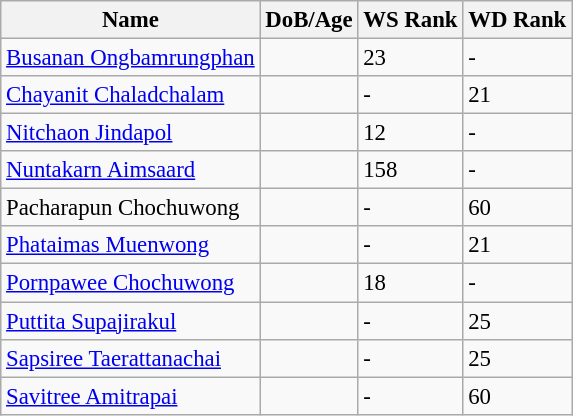<table class="wikitable" style="text-align: left; font-size:95%;">
<tr>
<th>Name</th>
<th>DoB/Age</th>
<th>WS Rank</th>
<th>WD Rank</th>
</tr>
<tr>
<td><a href='#'>Busanan Ongbamrungphan</a></td>
<td></td>
<td>23</td>
<td>-</td>
</tr>
<tr>
<td><a href='#'>Chayanit Chaladchalam</a></td>
<td></td>
<td>-</td>
<td>21</td>
</tr>
<tr>
<td><a href='#'>Nitchaon Jindapol</a></td>
<td></td>
<td>12</td>
<td>-</td>
</tr>
<tr>
<td><a href='#'>Nuntakarn Aimsaard</a></td>
<td></td>
<td>158</td>
<td>-</td>
</tr>
<tr>
<td>Pacharapun Chochuwong</td>
<td></td>
<td>-</td>
<td>60</td>
</tr>
<tr>
<td><a href='#'>Phataimas Muenwong</a></td>
<td></td>
<td>-</td>
<td>21</td>
</tr>
<tr>
<td><a href='#'>Pornpawee Chochuwong</a></td>
<td></td>
<td>18</td>
<td>-</td>
</tr>
<tr>
<td><a href='#'>Puttita Supajirakul</a></td>
<td></td>
<td>-</td>
<td>25</td>
</tr>
<tr>
<td><a href='#'>Sapsiree Taerattanachai</a></td>
<td></td>
<td>-</td>
<td>25</td>
</tr>
<tr>
<td><a href='#'>Savitree Amitrapai</a></td>
<td></td>
<td>-</td>
<td>60</td>
</tr>
</table>
